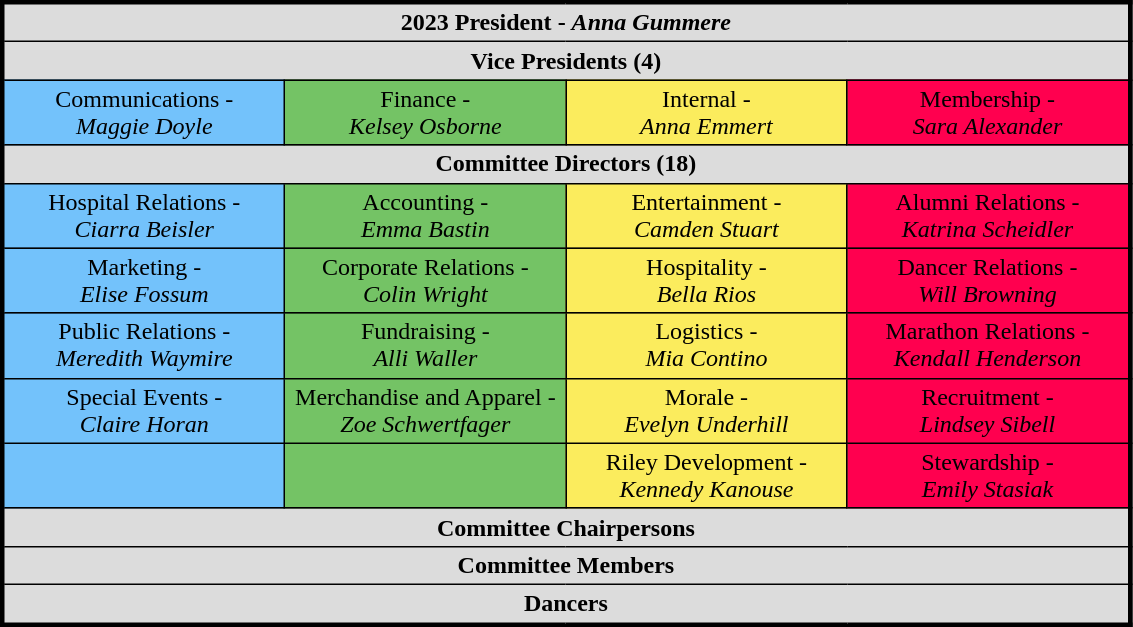<table class="wikitable" style="clear: right; float: center; background: black; color: white; border: 3px solid black">
<tr>
<th colspan="4" style="background: gainsboro; color: black; border: 1px solid black"><strong>2023 President</strong> - <em>Anna Gummere</em></th>
</tr>
<tr>
<th colspan="4" style="background: gainsboro; color: black; border: 1px solid black"><strong>Vice Presidents (4)</strong></th>
</tr>
<tr>
<td align="center" width="180" style="background: #73C2FB; color: black; border: 1px solid black">Communications -<br><em>Maggie Doyle</em></td>
<td style="background: #74C365; color: black; border: 1px solid black" align="center" width="180">Finance -<br><em>Kelsey Osborne</em></td>
<td style="background: #FBEC5D; color: black; border: 1px solid black" align="center" width="180">Internal -<br><em>Anna Emmert</em></td>
<td style="background: #FF004F; color: black; border: 1px solid black" align="center" width="180">Membership -<br><em>Sara Alexander</em></td>
</tr>
<tr>
<th colspan="4" style="background: gainsboro; color: black; border: 1px solid black"><strong>Committee Directors (18)</strong></th>
</tr>
<tr>
<td style="background: #73C2FB; color: black; border: 1px solid black" align="center">Hospital Relations -<br><em>Ciarra Beisler</em></td>
<td style="background: #74C365; color: black; border: 1px solid black" align="center">Accounting -<br><em>Emma Bastin</em></td>
<td style="background: #FBEC5D; color: black; border: 1px solid black" align="center">Entertainment -<br><em>Camden Stuart</em></td>
<td style="background: #FF004F; color: black; border: 1px solid black" align="center">Alumni Relations -<br><em>Katrina Scheidler</em></td>
</tr>
<tr>
<td style="background: #73C2FB; color: black; border: 1px solid black" align="center">Marketing -<br><em>Elise Fossum</em></td>
<td style="background: #74C365; color: black; border: 1px solid black" align="center">Corporate Relations -<br><em>Colin Wright</em></td>
<td style="background: #FBEC5D; color: black; border: 1px solid black" align="center">Hospitality -<br><em>Bella Rios</em></td>
<td style="background: #FF004F; color: black; border: 1px solid black" align="center">Dancer Relations -<br><em>Will Browning</em></td>
</tr>
<tr>
<td style="background: #73C2FB; color: black; border: 1px solid black" align="center">Public Relations -<br><em>Meredith Waymire</em></td>
<td style="background: #74C365; color: black; border: 1px solid black" align="center">Fundraising -<br><em>Alli Waller</em></td>
<td style="background: #FBEC5D; color: black; border: 1px solid black" align="center">Logistics -<br><em>Mia Contino</em></td>
<td style="background: #FF004F; color: black; border: 1px solid black" align="center">Marathon Relations -<br><em>Kendall Henderson</em></td>
</tr>
<tr>
<td style="background: #73C2FB; color: black; border: 1px solid black" align="center">Special Events -<br><em>Claire Horan</em></td>
<td style="background: #74C365; color: black; border: 1px solid black" align="center">Merchandise and Apparel -<br><em>Zoe Schwertfager</em></td>
<td style="background: #FBEC5D; color: black; border: 1px solid black" align="center">Morale -<br><em>Evelyn Underhill</em></td>
<td style="background: #FF004F; color: black; border: 1px solid black" align="center">Recruitment -<br><em>Lindsey Sibell</em></td>
</tr>
<tr>
<td style="background: #73C2FB; color: black; border: 1px solid black"></td>
<td style="background: #74C365; color: black; border: 1px solid black"></td>
<td style="background: #FBEC5D; color: black; border: 1px solid black" align="center">Riley Development -<br><em>Kennedy Kanouse</em></td>
<td style="background: #FF004F; color: black; border: 1px solid black" align="center">Stewardship -<br><em>Emily Stasiak</em></td>
</tr>
<tr>
<th colspan="4" style="background: gainsboro; color: black; border: 1px solid black"><strong>Committee Chairpersons</strong></th>
</tr>
<tr>
<th colspan="4" style="background: gainsboro; color: black; border: 1px solid black"><strong>Committee Members</strong></th>
</tr>
<tr>
<th colspan="4" style="background: gainsboro; color: black; border: 1px solid black"><strong>Dancers</strong></th>
</tr>
</table>
